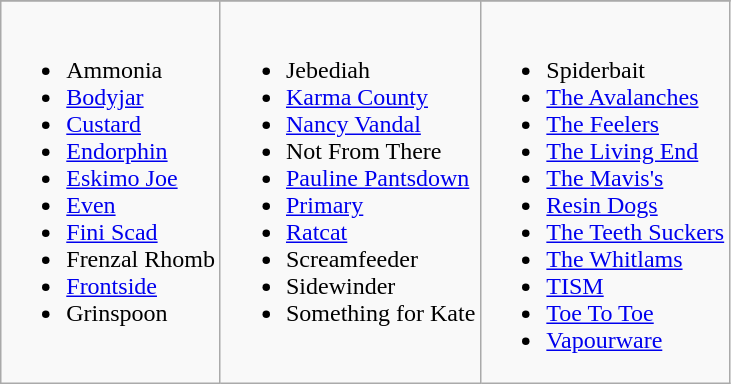<table class="wikitable">
<tr>
</tr>
<tr valign="top">
<td><br><ul><li>Ammonia</li><li><a href='#'>Bodyjar</a></li><li><a href='#'>Custard</a></li><li><a href='#'>Endorphin</a></li><li><a href='#'>Eskimo Joe</a></li><li><a href='#'>Even</a></li><li><a href='#'>Fini Scad</a></li><li>Frenzal Rhomb</li><li><a href='#'>Frontside</a></li><li>Grinspoon</li></ul></td>
<td><br><ul><li>Jebediah</li><li><a href='#'>Karma County</a></li><li><a href='#'>Nancy Vandal</a></li><li>Not From There</li><li><a href='#'>Pauline Pantsdown</a></li><li><a href='#'>Primary</a></li><li><a href='#'>Ratcat</a></li><li>Screamfeeder</li><li>Sidewinder</li><li>Something for Kate</li></ul></td>
<td><br><ul><li>Spiderbait</li><li><a href='#'>The Avalanches</a></li><li><a href='#'>The Feelers</a></li><li><a href='#'>The Living End</a></li><li><a href='#'>The Mavis's</a></li><li><a href='#'>Resin Dogs</a></li><li><a href='#'>The Teeth Suckers</a></li><li><a href='#'>The Whitlams</a></li><li><a href='#'>TISM</a></li><li><a href='#'>Toe To Toe</a></li><li><a href='#'>Vapourware</a></li></ul></td>
</tr>
</table>
